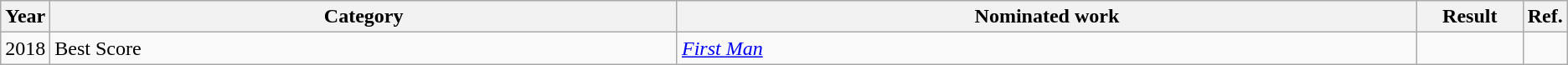<table class=wikitable>
<tr>
<th scope="col" style="width:1em;">Year</th>
<th scope="col" style="width:33em;">Category</th>
<th scope="col" style="width:39em;">Nominated work</th>
<th scope="col" style="width:5em;">Result</th>
<th scope="col" style="width:1em;">Ref.</th>
</tr>
<tr>
<td>2018</td>
<td Phoenix Film Critics Circle 2018 Award for Best Score>Best Score</td>
<td><em><a href='#'>First Man</a></em></td>
<td></td>
<td style="text-align:center;"></td>
</tr>
</table>
